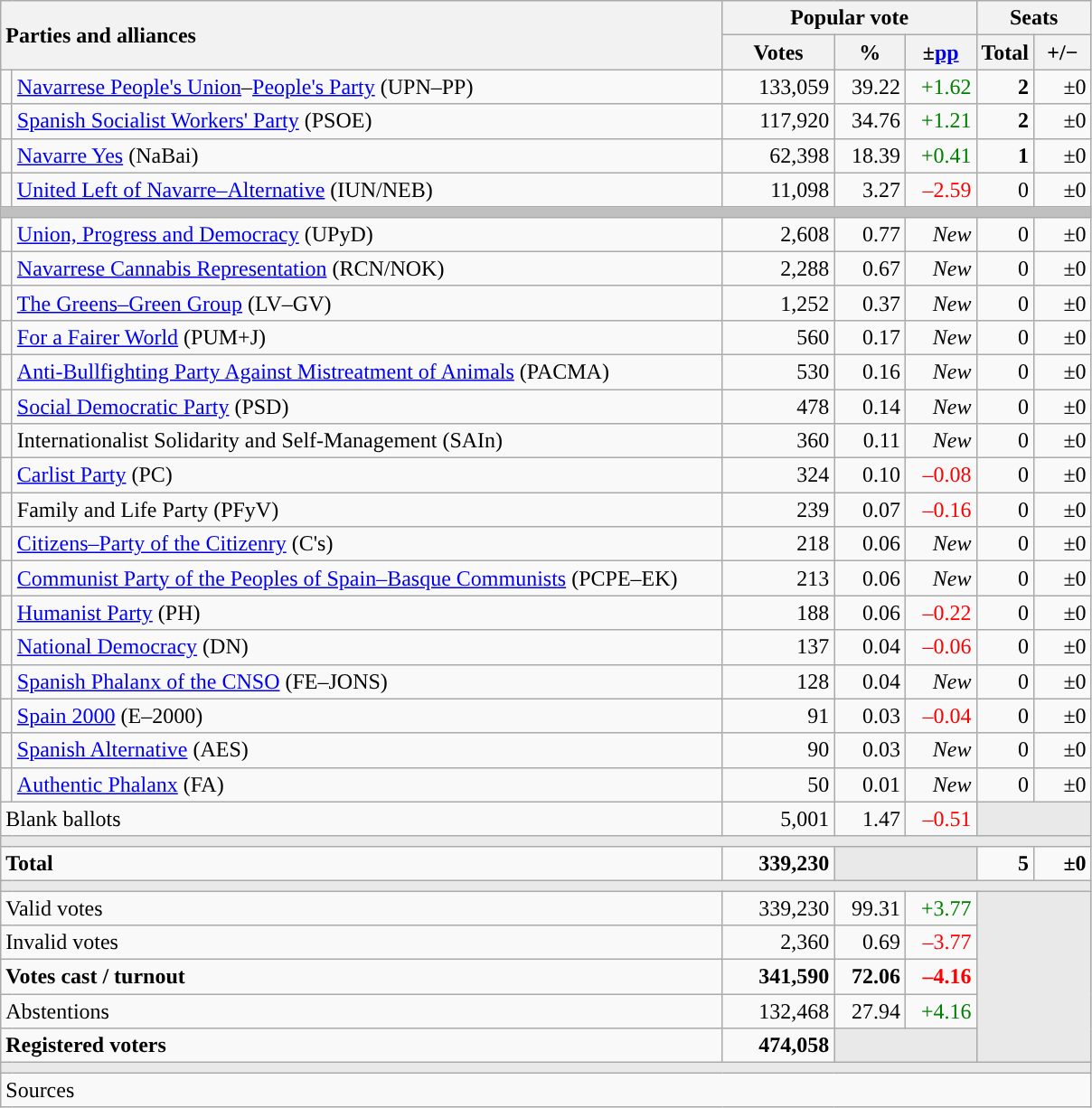<table class="wikitable" style="text-align:right;">
<tr>
<th style="text-align:left;" rowspan="2" colspan="2" width="525">Parties and alliances</th>
<th colspan="3">Popular vote</th>
<th colspan="2">Seats</th>
</tr>
<tr>
<th width="75">Votes</th>
<th width="45">%</th>
<th width="45">±<a href='#'>pp</a></th>
<th width="35">Total</th>
<th width="35">+/−</th>
</tr>
<tr>
<td width="1" style="color:inherit;background:"></td>
<td align="left"><a href='#'>Navarrese People's Union</a>–<a href='#'>People's Party</a> (UPN–PP)</td>
<td>133,059</td>
<td>39.22</td>
<td style="color:green;">+1.62</td>
<td><strong>2</strong></td>
<td>±0</td>
</tr>
<tr>
<td style="color:inherit;background:"></td>
<td align="left"><a href='#'>Spanish Socialist Workers' Party</a> (PSOE)</td>
<td>117,920</td>
<td>34.76</td>
<td style="color:green;">+1.21</td>
<td><strong>2</strong></td>
<td>±0</td>
</tr>
<tr>
<td style="color:inherit;background:"></td>
<td align="left"><a href='#'>Navarre Yes</a> (NaBai)</td>
<td>62,398</td>
<td>18.39</td>
<td style="color:green;">+0.41</td>
<td><strong>1</strong></td>
<td>±0</td>
</tr>
<tr>
<td style="color:inherit;background:"></td>
<td align="left"><a href='#'>United Left of Navarre–Alternative</a> (IUN/NEB)</td>
<td>11,098</td>
<td>3.27</td>
<td style="color:red;">–2.59</td>
<td>0</td>
<td>±0</td>
</tr>
<tr>
<td colspan="7" bgcolor="#C0C0C0"></td>
</tr>
<tr>
<td style="color:inherit;background:"></td>
<td align="left"><a href='#'>Union, Progress and Democracy</a> (UPyD)</td>
<td>2,608</td>
<td>0.77</td>
<td><em>New</em></td>
<td>0</td>
<td>±0</td>
</tr>
<tr>
<td style="color:inherit;background:"></td>
<td align="left"><a href='#'>Navarrese Cannabis Representation</a> (RCN/NOK)</td>
<td>2,288</td>
<td>0.67</td>
<td><em>New</em></td>
<td>0</td>
<td>±0</td>
</tr>
<tr>
<td style="color:inherit;background:"></td>
<td align="left"><a href='#'>The Greens–Green Group</a> (LV–GV)</td>
<td>1,252</td>
<td>0.37</td>
<td><em>New</em></td>
<td>0</td>
<td>±0</td>
</tr>
<tr>
<td style="color:inherit;background:"></td>
<td align="left"><a href='#'>For a Fairer World</a> (PUM+J)</td>
<td>560</td>
<td>0.17</td>
<td><em>New</em></td>
<td>0</td>
<td>±0</td>
</tr>
<tr>
<td style="color:inherit;background:"></td>
<td align="left"><a href='#'>Anti-Bullfighting Party Against Mistreatment of Animals</a> (PACMA)</td>
<td>530</td>
<td>0.16</td>
<td><em>New</em></td>
<td>0</td>
<td>±0</td>
</tr>
<tr>
<td style="color:inherit;background:"></td>
<td align="left"><a href='#'>Social Democratic Party</a> (PSD)</td>
<td>478</td>
<td>0.14</td>
<td><em>New</em></td>
<td>0</td>
<td>±0</td>
</tr>
<tr>
<td style="color:inherit;background:"></td>
<td align="left">Internationalist Solidarity and Self-Management (SAIn)</td>
<td>360</td>
<td>0.11</td>
<td><em>New</em></td>
<td>0</td>
<td>±0</td>
</tr>
<tr>
<td style="color:inherit;background:"></td>
<td align="left"><a href='#'>Carlist Party</a> (PC)</td>
<td>324</td>
<td>0.10</td>
<td style="color:red;">–0.08</td>
<td>0</td>
<td>±0</td>
</tr>
<tr>
<td style="color:inherit;background:"></td>
<td align="left">Family and Life Party (PFyV)</td>
<td>239</td>
<td>0.07</td>
<td style="color:red;">–0.16</td>
<td>0</td>
<td>±0</td>
</tr>
<tr>
<td style="color:inherit;background:"></td>
<td align="left"><a href='#'>Citizens–Party of the Citizenry</a> (C's)</td>
<td>218</td>
<td>0.06</td>
<td><em>New</em></td>
<td>0</td>
<td>±0</td>
</tr>
<tr>
<td style="color:inherit;background:"></td>
<td align="left"><a href='#'>Communist Party of the Peoples of Spain–Basque Communists</a> (PCPE–EK)</td>
<td>213</td>
<td>0.06</td>
<td><em>New</em></td>
<td>0</td>
<td>±0</td>
</tr>
<tr>
<td style="color:inherit;background:"></td>
<td align="left"><a href='#'>Humanist Party</a> (PH)</td>
<td>188</td>
<td>0.06</td>
<td style="color:red;">–0.22</td>
<td>0</td>
<td>±0</td>
</tr>
<tr>
<td style="color:inherit;background:"></td>
<td align="left"><a href='#'>National Democracy</a> (DN)</td>
<td>137</td>
<td>0.04</td>
<td style="color:red;">–0.06</td>
<td>0</td>
<td>±0</td>
</tr>
<tr>
<td style="color:inherit;background:"></td>
<td align="left"><a href='#'>Spanish Phalanx of the CNSO</a> (FE–JONS)</td>
<td>128</td>
<td>0.04</td>
<td><em>New</em></td>
<td>0</td>
<td>±0</td>
</tr>
<tr>
<td style="color:inherit;background:"></td>
<td align="left"><a href='#'>Spain 2000</a> (E–2000)</td>
<td>91</td>
<td>0.03</td>
<td style="color:red;">–0.04</td>
<td>0</td>
<td>±0</td>
</tr>
<tr>
<td style="color:inherit;background:"></td>
<td align="left"><a href='#'>Spanish Alternative</a> (AES)</td>
<td>90</td>
<td>0.03</td>
<td><em>New</em></td>
<td>0</td>
<td>±0</td>
</tr>
<tr>
<td style="color:inherit;background:"></td>
<td align="left"><a href='#'>Authentic Phalanx</a> (FA)</td>
<td>50</td>
<td>0.01</td>
<td><em>New</em></td>
<td>0</td>
<td>±0</td>
</tr>
<tr>
<td align="left" colspan="2">Blank ballots</td>
<td>5,001</td>
<td>1.47</td>
<td style="color:red;">–0.51</td>
<td bgcolor="#E9E9E9" colspan="2"></td>
</tr>
<tr>
<td colspan="7" bgcolor="#E9E9E9"></td>
</tr>
<tr style="font-weight:bold;">
<td align="left" colspan="2">Total</td>
<td>339,230</td>
<td bgcolor="#E9E9E9" colspan="2"></td>
<td>5</td>
<td>±0</td>
</tr>
<tr>
<td colspan="7" bgcolor="#E9E9E9"></td>
</tr>
<tr>
<td align="left" colspan="2">Valid votes</td>
<td>339,230</td>
<td>99.31</td>
<td style="color:green;">+3.77</td>
<td bgcolor="#E9E9E9" colspan="2" rowspan="5"></td>
</tr>
<tr>
<td align="left" colspan="2">Invalid votes</td>
<td>2,360</td>
<td>0.69</td>
<td style="color:red;">–3.77</td>
</tr>
<tr style="font-weight:bold;">
<td align="left" colspan="2">Votes cast / turnout</td>
<td>341,590</td>
<td>72.06</td>
<td style="color:red;">–4.16</td>
</tr>
<tr>
<td align="left" colspan="2">Abstentions</td>
<td>132,468</td>
<td>27.94</td>
<td style="color:green;">+4.16</td>
</tr>
<tr style="font-weight:bold;">
<td align="left" colspan="2">Registered voters</td>
<td>474,058</td>
<td bgcolor="#E9E9E9" colspan="2"></td>
</tr>
<tr>
<td colspan="7" bgcolor="#E9E9E9"></td>
</tr>
<tr>
<td align="left" colspan="7">Sources</td>
</tr>
</table>
